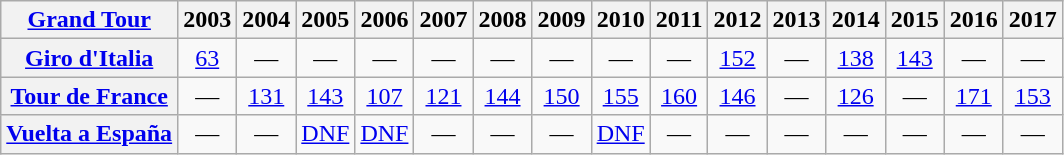<table class="wikitable plainrowheaders">
<tr>
<th scope="col"><a href='#'>Grand Tour</a></th>
<th scope="col">2003</th>
<th scope="col">2004</th>
<th scope="col">2005</th>
<th scope="col">2006</th>
<th scope="col">2007</th>
<th scope="col">2008</th>
<th scope="col">2009</th>
<th scope="col">2010</th>
<th scope="col">2011</th>
<th scope="col">2012</th>
<th scope="col">2013</th>
<th scope="col">2014</th>
<th scope="col">2015</th>
<th scope="col">2016</th>
<th scope="col">2017</th>
</tr>
<tr style="text-align:center;">
<th scope="row"> <a href='#'>Giro d'Italia</a></th>
<td><a href='#'>63</a></td>
<td>—</td>
<td>—</td>
<td>—</td>
<td>—</td>
<td>—</td>
<td>—</td>
<td>—</td>
<td>—</td>
<td><a href='#'>152</a></td>
<td>—</td>
<td><a href='#'>138</a></td>
<td><a href='#'>143</a></td>
<td>—</td>
<td>—</td>
</tr>
<tr style="text-align:center;">
<th scope="row"> <a href='#'>Tour de France</a></th>
<td>—</td>
<td><a href='#'>131</a></td>
<td><a href='#'>143</a></td>
<td><a href='#'>107</a></td>
<td><a href='#'>121</a></td>
<td><a href='#'>144</a></td>
<td><a href='#'>150</a></td>
<td><a href='#'>155</a></td>
<td><a href='#'>160</a></td>
<td><a href='#'>146</a></td>
<td>—</td>
<td><a href='#'>126</a></td>
<td>—</td>
<td><a href='#'>171</a></td>
<td><a href='#'>153</a></td>
</tr>
<tr style="text-align:center;">
<th scope="row"> <a href='#'>Vuelta a España</a></th>
<td>—</td>
<td>—</td>
<td><a href='#'>DNF</a></td>
<td><a href='#'>DNF</a></td>
<td>—</td>
<td>—</td>
<td>—</td>
<td><a href='#'>DNF</a></td>
<td>—</td>
<td>—</td>
<td>—</td>
<td>—</td>
<td>—</td>
<td>—</td>
<td>—</td>
</tr>
</table>
